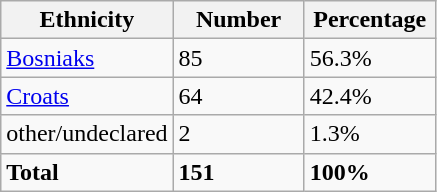<table class="wikitable">
<tr>
<th width="100px">Ethnicity</th>
<th width="80px">Number</th>
<th width="80px">Percentage</th>
</tr>
<tr>
<td><a href='#'>Bosniaks</a></td>
<td>85</td>
<td>56.3%</td>
</tr>
<tr>
<td><a href='#'>Croats</a></td>
<td>64</td>
<td>42.4%</td>
</tr>
<tr>
<td>other/undeclared</td>
<td>2</td>
<td>1.3%</td>
</tr>
<tr>
<td><strong>Total</strong></td>
<td><strong>151</strong></td>
<td><strong>100%</strong></td>
</tr>
</table>
